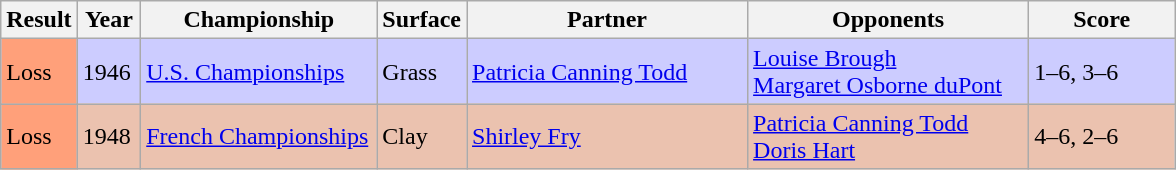<table class='sortable wikitable'>
<tr>
<th style="width:40px">Result</th>
<th style="width:35px">Year</th>
<th style="width:150px">Championship</th>
<th style="width:50px">Surface</th>
<th style="width:180px">Partner</th>
<th style="width:180px">Opponents</th>
<th style="width:90px" class="unsortable">Score</th>
</tr>
<tr style="background:#ccf;">
<td style="background:#ffa07a;">Loss</td>
<td>1946</td>
<td><a href='#'>U.S. Championships</a></td>
<td>Grass</td>
<td> <a href='#'>Patricia Canning Todd</a></td>
<td> <a href='#'>Louise Brough</a> <br>  <a href='#'>Margaret Osborne duPont</a></td>
<td>1–6, 3–6</td>
</tr>
<tr style="background:#ebc2af;">
<td style="background:#ffa07a;">Loss</td>
<td>1948</td>
<td><a href='#'>French Championships</a></td>
<td>Clay</td>
<td> <a href='#'>Shirley Fry</a></td>
<td> <a href='#'>Patricia Canning Todd</a><br>  <a href='#'>Doris Hart</a></td>
<td>4–6, 2–6</td>
</tr>
</table>
